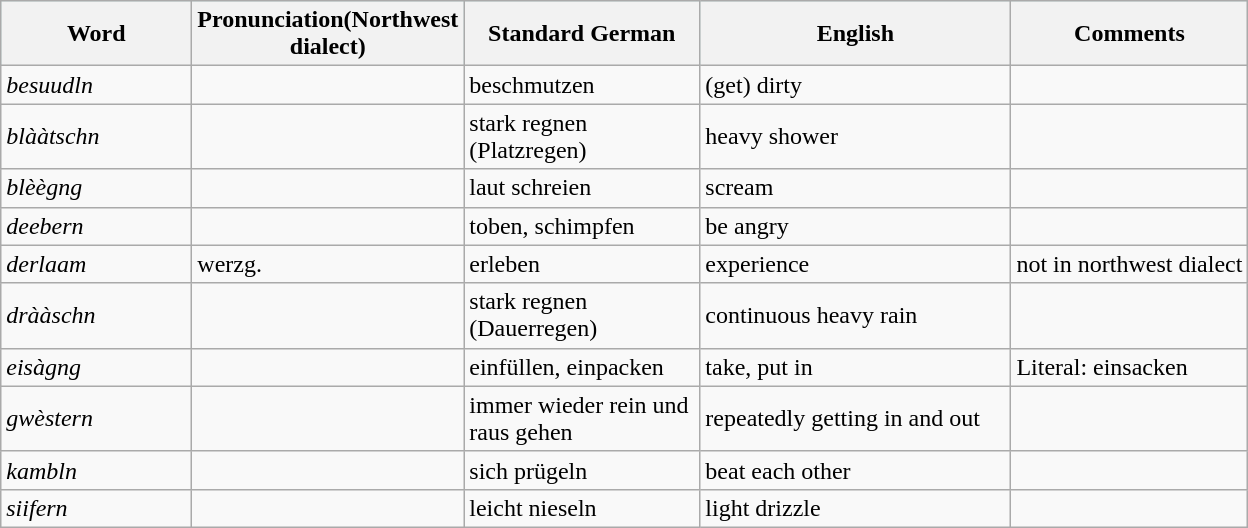<table class="wikitable">
<tr style="background:#c0f0f0;">
<th>Word</th>
<th>Pronunciation(Northwest dialect)</th>
<th>Standard German</th>
<th>English</th>
<th>Comments</th>
</tr>
<tr>
<td style="width:120px;"><em>besuudln</em></td>
<td style="width:120px;"></td>
<td style="width:150px;">beschmutzen</td>
<td style="width:200px;">(get) dirty</td>
</tr>
<tr>
<td><em>blààtschn</em></td>
<td></td>
<td>stark regnen (Platzregen)</td>
<td>heavy shower</td>
<td></td>
</tr>
<tr>
<td><em>blèègng</em></td>
<td></td>
<td>laut schreien</td>
<td>scream</td>
<td></td>
</tr>
<tr>
<td><em>deebern</em></td>
<td></td>
<td>toben, schimpfen</td>
<td>be angry</td>
<td></td>
</tr>
<tr>
<td><em>derlaam</em></td>
<td>werzg. </td>
<td>erleben</td>
<td>experience</td>
<td>not in northwest dialect</td>
</tr>
<tr>
<td><em>drààschn</em></td>
<td></td>
<td>stark regnen (Dauerregen)</td>
<td>continuous heavy rain</td>
<td></td>
</tr>
<tr>
<td><em>eisàgng</em></td>
<td></td>
<td>einfüllen, einpacken</td>
<td>take, put in</td>
<td>Literal: einsacken</td>
</tr>
<tr>
<td><em>gwèstern</em></td>
<td></td>
<td>immer wieder rein und raus gehen</td>
<td>repeatedly getting in and out</td>
<td></td>
</tr>
<tr>
<td><em>kambln</em></td>
<td></td>
<td>sich prügeln</td>
<td>beat each other</td>
<td></td>
</tr>
<tr>
<td><em>siifern</em></td>
<td></td>
<td>leicht nieseln</td>
<td>light drizzle</td>
<td></td>
</tr>
</table>
